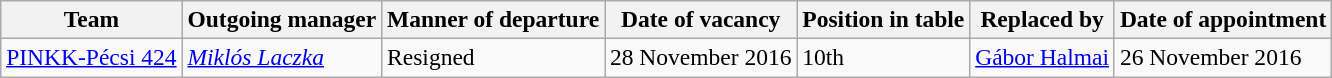<table class="wikitable sortable" style="font-size:98%;">
<tr>
<th>Team</th>
<th>Outgoing manager</th>
<th>Manner of departure</th>
<th>Date of vacancy</th>
<th>Position in table</th>
<th>Replaced by</th>
<th>Date of appointment</th>
</tr>
<tr>
<td align="left"><a href='#'>PINKK-Pécsi 424</a></td>
<td align="left"> <em><a href='#'>Miklós Laczka</a></em></td>
<td>Resigned</td>
<td>28 November 2016</td>
<td>10th</td>
<td align="left"> <a href='#'>Gábor Halmai</a></td>
<td>26 November 2016</td>
</tr>
</table>
